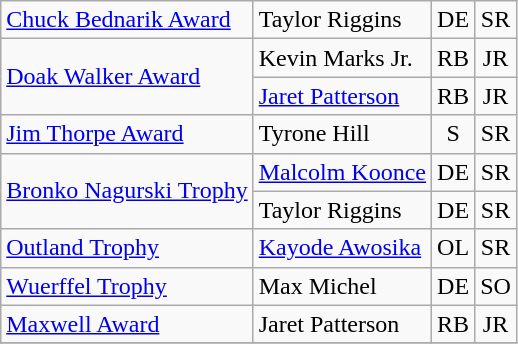<table class="wikitable">
<tr>
<td><a href='#'>Chuck Bednarik Award</a></td>
<td>Taylor Riggins</td>
<td align=center>DE</td>
<td align=center>SR</td>
</tr>
<tr>
<td rowspan=2><a href='#'>Doak Walker Award</a></td>
<td>Kevin Marks Jr.</td>
<td align=center>RB</td>
<td align=center>JR</td>
</tr>
<tr>
<td><a href='#'>Jaret Patterson</a></td>
<td align=center>RB</td>
<td align=center>JR</td>
</tr>
<tr>
<td><a href='#'>Jim Thorpe Award</a></td>
<td>Tyrone Hill</td>
<td align=center>S</td>
<td align=center>SR</td>
</tr>
<tr>
<td rowspan=2><a href='#'>Bronko Nagurski Trophy</a></td>
<td><a href='#'>Malcolm Koonce</a></td>
<td align=center>DE</td>
<td align=center>SR</td>
</tr>
<tr>
<td>Taylor Riggins</td>
<td align=center>DE</td>
<td align=center>SR</td>
</tr>
<tr>
<td><a href='#'>Outland Trophy</a></td>
<td><a href='#'>Kayode Awosika</a></td>
<td align=center>OL</td>
<td align=center>SR</td>
</tr>
<tr>
<td><a href='#'>Wuerffel Trophy</a></td>
<td>Max Michel</td>
<td align=center>DE</td>
<td align=center>SO</td>
</tr>
<tr>
<td><a href='#'>Maxwell Award</a></td>
<td>Jaret Patterson</td>
<td align=center>RB</td>
<td align=center>JR</td>
</tr>
<tr>
</tr>
</table>
